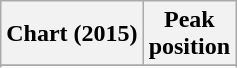<table class="wikitable plainrowheaders sortable" style="text-align:center">
<tr>
<th scope="col">Chart (2015)</th>
<th scope="col">Peak<br>position</th>
</tr>
<tr>
</tr>
<tr>
</tr>
<tr>
</tr>
<tr>
</tr>
</table>
